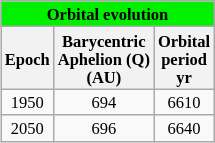<table class=wikitable style="text-align:center; font-size:11px; float:right; margin:2px">
<tr bgcolor= style="font-size: smaller;">
<td colspan="8" style="text-align:center;"><strong>Orbital evolution</strong></td>
</tr>
<tr>
<th>Epoch</th>
<th>Barycentric<br>Aphelion (Q)<br>(AU)</th>
<th>Orbital<br>period<br>yr</th>
</tr>
<tr>
<td>1950</td>
<td>694</td>
<td>6610</td>
</tr>
<tr>
<td>2050</td>
<td>696</td>
<td>6640</td>
</tr>
</table>
